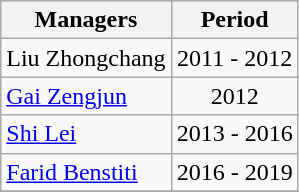<table class="wikitable" border="1" style="text-align:center">
<tr>
<th rowspan="1">Managers</th>
<th rowspan="1">Period</th>
</tr>
<tr>
<td align=left> Liu Zhongchang</td>
<td>2011 - 2012</td>
</tr>
<tr>
<td align=left> <a href='#'>Gai Zengjun</a></td>
<td>2012</td>
</tr>
<tr>
<td align=left> <a href='#'>Shi Lei</a></td>
<td>2013 - 2016</td>
</tr>
<tr>
<td align=left> <a href='#'>Farid Benstiti</a></td>
<td>2016 - 2019</td>
</tr>
<tr>
</tr>
</table>
